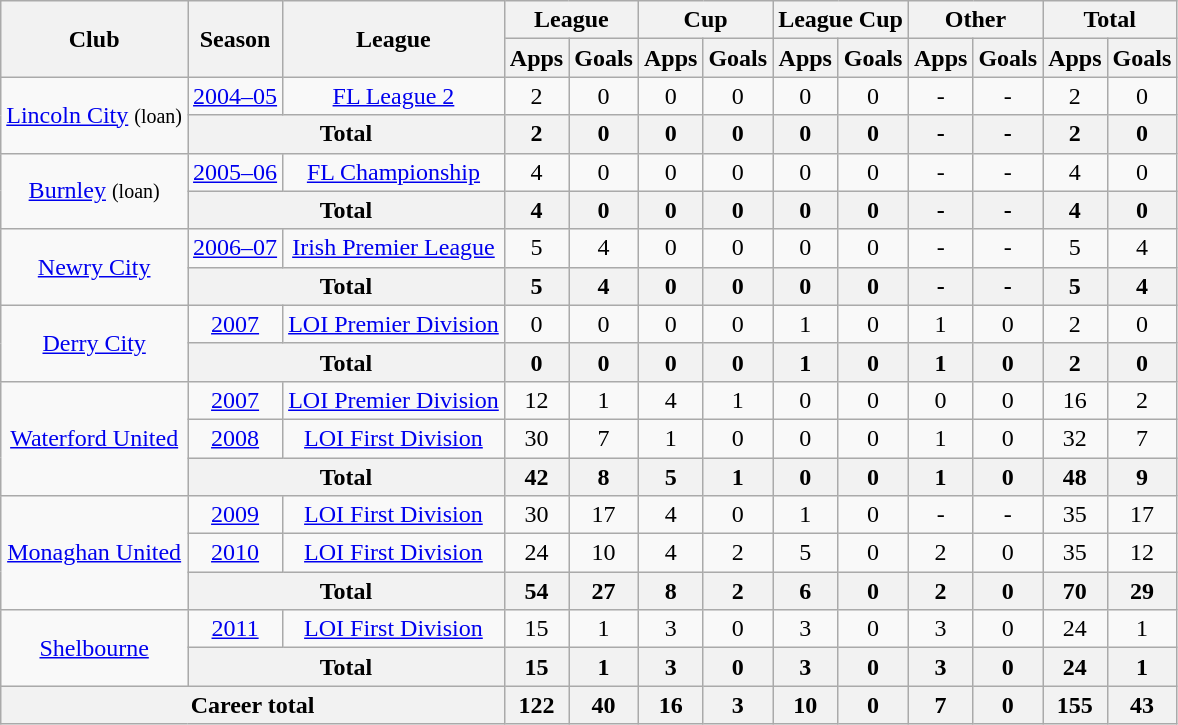<table class="wikitable" style="text-align: center;">
<tr>
<th rowspan="2">Club</th>
<th rowspan="2">Season</th>
<th rowspan="2">League</th>
<th colspan="2">League</th>
<th colspan="2">Cup</th>
<th colspan="2">League Cup</th>
<th colspan="2">Other </th>
<th colspan="2">Total</th>
</tr>
<tr>
<th>Apps</th>
<th>Goals</th>
<th>Apps</th>
<th>Goals</th>
<th>Apps</th>
<th>Goals</th>
<th>Apps</th>
<th>Goals</th>
<th>Apps</th>
<th>Goals</th>
</tr>
<tr>
<td rowspan="2"><a href='#'>Lincoln City</a> <small>(loan)</small></td>
<td><a href='#'>2004–05</a></td>
<td><a href='#'>FL League 2</a></td>
<td>2</td>
<td>0</td>
<td>0</td>
<td>0</td>
<td>0</td>
<td>0</td>
<td>-</td>
<td>-</td>
<td>2</td>
<td>0</td>
</tr>
<tr>
<th colspan="2">Total</th>
<th>2</th>
<th>0</th>
<th>0</th>
<th>0</th>
<th>0</th>
<th>0</th>
<th>-</th>
<th>-</th>
<th>2</th>
<th>0</th>
</tr>
<tr>
<td rowspan="2"><a href='#'>Burnley</a> <small>(loan)</small></td>
<td><a href='#'>2005–06</a></td>
<td><a href='#'>FL Championship</a></td>
<td>4</td>
<td>0</td>
<td>0</td>
<td>0</td>
<td>0</td>
<td>0</td>
<td>-</td>
<td>-</td>
<td>4</td>
<td>0</td>
</tr>
<tr>
<th colspan="2">Total</th>
<th>4</th>
<th>0</th>
<th>0</th>
<th>0</th>
<th>0</th>
<th>0</th>
<th>-</th>
<th>-</th>
<th>4</th>
<th>0</th>
</tr>
<tr>
<td rowspan="2"><a href='#'>Newry City</a></td>
<td><a href='#'>2006–07</a></td>
<td><a href='#'>Irish Premier League</a></td>
<td>5</td>
<td>4</td>
<td>0</td>
<td>0</td>
<td>0</td>
<td>0</td>
<td>-</td>
<td>-</td>
<td>5</td>
<td>4</td>
</tr>
<tr>
<th colspan="2">Total</th>
<th>5</th>
<th>4</th>
<th>0</th>
<th>0</th>
<th>0</th>
<th>0</th>
<th>-</th>
<th>-</th>
<th>5</th>
<th>4</th>
</tr>
<tr>
<td rowspan="2"><a href='#'>Derry City</a></td>
<td><a href='#'>2007</a></td>
<td><a href='#'>LOI Premier Division</a></td>
<td>0</td>
<td>0</td>
<td>0</td>
<td>0</td>
<td>1</td>
<td>0</td>
<td>1</td>
<td>0</td>
<td>2</td>
<td>0</td>
</tr>
<tr>
<th colspan="2">Total</th>
<th>0</th>
<th>0</th>
<th>0</th>
<th>0</th>
<th>1</th>
<th>0</th>
<th>1</th>
<th>0</th>
<th>2</th>
<th>0</th>
</tr>
<tr>
<td rowspan="3" valign="center"><a href='#'>Waterford United</a></td>
<td><a href='#'>2007</a></td>
<td><a href='#'>LOI Premier Division</a></td>
<td>12</td>
<td>1</td>
<td>4</td>
<td>1</td>
<td>0</td>
<td>0</td>
<td>0</td>
<td>0</td>
<td>16</td>
<td>2</td>
</tr>
<tr>
<td><a href='#'>2008</a></td>
<td><a href='#'>LOI First Division</a></td>
<td>30</td>
<td>7</td>
<td>1</td>
<td>0</td>
<td>0</td>
<td>0</td>
<td>1</td>
<td>0</td>
<td>32</td>
<td>7</td>
</tr>
<tr>
<th colspan="2">Total</th>
<th>42</th>
<th>8</th>
<th>5</th>
<th>1</th>
<th>0</th>
<th>0</th>
<th>1</th>
<th>0</th>
<th>48</th>
<th>9</th>
</tr>
<tr>
<td rowspan="3" valign="center"><a href='#'>Monaghan United</a></td>
<td><a href='#'>2009</a></td>
<td><a href='#'>LOI First Division</a></td>
<td>30</td>
<td>17</td>
<td>4</td>
<td>0</td>
<td>1</td>
<td>0</td>
<td>-</td>
<td>-</td>
<td>35</td>
<td>17</td>
</tr>
<tr>
<td><a href='#'>2010</a></td>
<td><a href='#'>LOI First Division</a></td>
<td>24</td>
<td>10</td>
<td>4</td>
<td>2</td>
<td>5</td>
<td>0</td>
<td>2</td>
<td>0</td>
<td>35</td>
<td>12</td>
</tr>
<tr>
<th colspan="2">Total</th>
<th>54</th>
<th>27</th>
<th>8</th>
<th>2</th>
<th>6</th>
<th>0</th>
<th>2</th>
<th>0</th>
<th>70</th>
<th>29</th>
</tr>
<tr>
<td rowspan="2"><a href='#'>Shelbourne</a></td>
<td><a href='#'>2011</a></td>
<td><a href='#'>LOI First Division</a></td>
<td>15</td>
<td>1</td>
<td>3</td>
<td>0</td>
<td>3</td>
<td>0</td>
<td>3</td>
<td>0</td>
<td>24</td>
<td>1</td>
</tr>
<tr>
<th colspan="2">Total</th>
<th>15</th>
<th>1</th>
<th>3</th>
<th>0</th>
<th>3</th>
<th>0</th>
<th>3</th>
<th>0</th>
<th>24</th>
<th>1</th>
</tr>
<tr>
<th colspan="3">Career total</th>
<th>122</th>
<th>40</th>
<th>16</th>
<th>3</th>
<th>10</th>
<th>0</th>
<th>7</th>
<th>0</th>
<th>155</th>
<th>43</th>
</tr>
</table>
